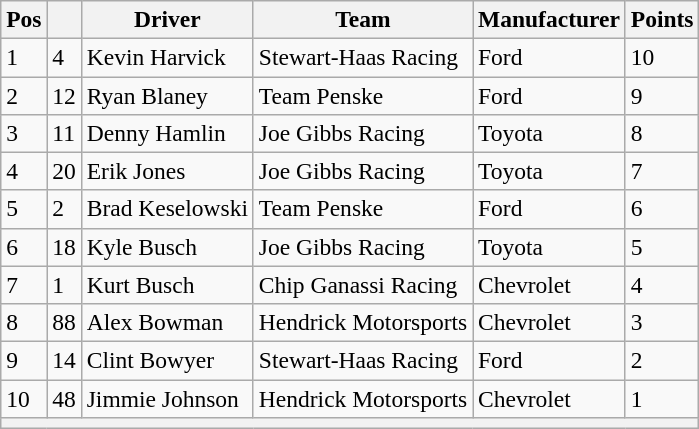<table class="wikitable" style="font-size:98%">
<tr>
<th>Pos</th>
<th></th>
<th>Driver</th>
<th>Team</th>
<th>Manufacturer</th>
<th>Points</th>
</tr>
<tr>
<td>1</td>
<td>4</td>
<td>Kevin Harvick</td>
<td>Stewart-Haas Racing</td>
<td>Ford</td>
<td>10</td>
</tr>
<tr>
<td>2</td>
<td>12</td>
<td>Ryan Blaney</td>
<td>Team Penske</td>
<td>Ford</td>
<td>9</td>
</tr>
<tr>
<td>3</td>
<td>11</td>
<td>Denny Hamlin</td>
<td>Joe Gibbs Racing</td>
<td>Toyota</td>
<td>8</td>
</tr>
<tr>
<td>4</td>
<td>20</td>
<td>Erik Jones</td>
<td>Joe Gibbs Racing</td>
<td>Toyota</td>
<td>7</td>
</tr>
<tr>
<td>5</td>
<td>2</td>
<td>Brad Keselowski</td>
<td>Team Penske</td>
<td>Ford</td>
<td>6</td>
</tr>
<tr>
<td>6</td>
<td>18</td>
<td>Kyle Busch</td>
<td>Joe Gibbs Racing</td>
<td>Toyota</td>
<td>5</td>
</tr>
<tr>
<td>7</td>
<td>1</td>
<td>Kurt Busch</td>
<td>Chip Ganassi Racing</td>
<td>Chevrolet</td>
<td>4</td>
</tr>
<tr>
<td>8</td>
<td>88</td>
<td>Alex Bowman</td>
<td>Hendrick Motorsports</td>
<td>Chevrolet</td>
<td>3</td>
</tr>
<tr>
<td>9</td>
<td>14</td>
<td>Clint Bowyer</td>
<td>Stewart-Haas Racing</td>
<td>Ford</td>
<td>2</td>
</tr>
<tr>
<td>10</td>
<td>48</td>
<td>Jimmie Johnson</td>
<td>Hendrick Motorsports</td>
<td>Chevrolet</td>
<td>1</td>
</tr>
<tr>
<th colspan="6"></th>
</tr>
</table>
